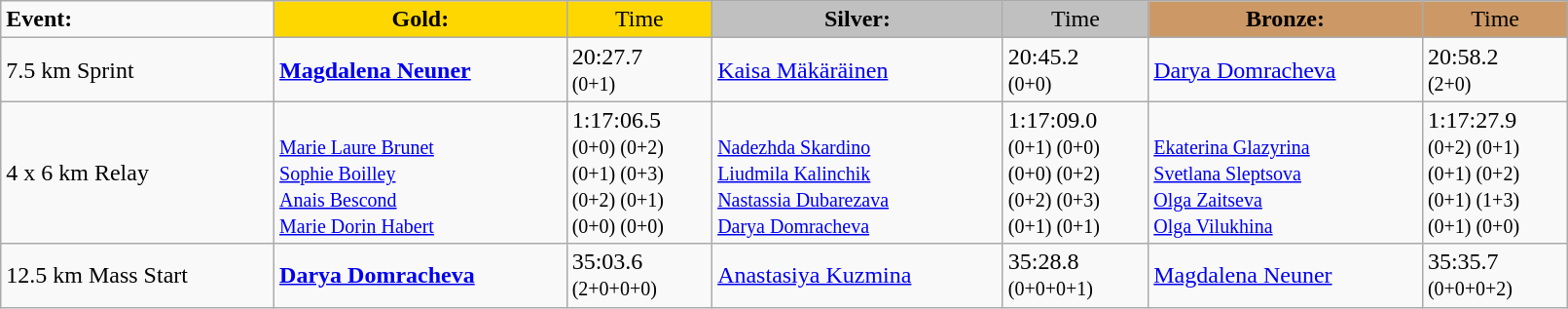<table class="wikitable" width=85%>
<tr>
<td><strong>Event:</strong></td>
<td style="text-align:center;background-color:gold;"><strong>Gold:</strong></td>
<td style="text-align:center;background-color:gold;">Time</td>
<td style="text-align:center;background-color:silver;"><strong>Silver:</strong></td>
<td style="text-align:center;background-color:silver;">Time</td>
<td style="text-align:center;background-color:#CC9966;"><strong>Bronze:</strong></td>
<td style="text-align:center;background-color:#CC9966;">Time</td>
</tr>
<tr>
<td>7.5 km Sprint<br></td>
<td><strong><a href='#'>Magdalena Neuner</a></strong><br><small></small></td>
<td>20:27.7<br><small>(0+1)</small></td>
<td><a href='#'>Kaisa Mäkäräinen</a><br><small></small></td>
<td>20:45.2<br><small>(0+0)</small></td>
<td><a href='#'>Darya Domracheva</a><br><small></small></td>
<td>20:58.2<br><small>(2+0)</small></td>
</tr>
<tr>
<td>4 x 6 km Relay<br></td>
<td><strong></strong>  <br><small><a href='#'>Marie&nbsp;Laure&nbsp;Brunet</a><br><a href='#'>Sophie Boilley</a><br><a href='#'>Anais Bescond</a><br><a href='#'>Marie&nbsp;Dorin&nbsp;Habert</a></small></td>
<td>1:17:06.5<br><small>(0+0) (0+2)<br>(0+1) (0+3)<br>(0+2) (0+1)<br>(0+0) (0+0)</small></td>
<td>  <br><small><a href='#'>Nadezhda Skardino</a><br><a href='#'>Liudmila Kalinchik</a><br><a href='#'>Nastassia Dubarezava</a><br><a href='#'>Darya Domracheva</a></small></td>
<td>1:17:09.0<br><small>(0+1) (0+0)<br>(0+0) (0+2)<br>(0+2) (0+3)<br>(0+1) (0+1)</small></td>
<td>  <br><small><a href='#'>Ekaterina Glazyrina</a><br><a href='#'>Svetlana Sleptsova</a><br><a href='#'>Olga Zaitseva</a><br><a href='#'>Olga Vilukhina</a></small></td>
<td>1:17:27.9<br><small>(0+2) (0+1)<br>(0+1) (0+2)<br>(0+1) (1+3)<br>(0+1) (0+0)</small></td>
</tr>
<tr>
<td>12.5 km Mass Start<br></td>
<td><strong><a href='#'>Darya Domracheva</a></strong><br><small></small></td>
<td>35:03.6<br><small>(2+0+0+0)</small></td>
<td><a href='#'>Anastasiya Kuzmina</a><br><small></small></td>
<td>35:28.8<br><small>(0+0+0+1)</small></td>
<td><a href='#'>Magdalena Neuner</a><br><small></small></td>
<td>35:35.7<br><small>(0+0+0+2)</small></td>
</tr>
</table>
